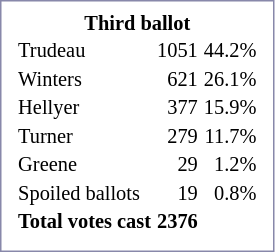<table cellpadding="1" style="float: right; line-height:1.1; border: 1px solid #8888aa; padding: 5px; font-size: 85%; margin: 0 15px 0 15px;">
<tr>
<td style="text-align: center;"><strong>Third ballot</strong><br><table style="text-align: left;">
<tr>
<td>Trudeau</td>
<td align=right>1051</td>
<td align=right>44.2%</td>
</tr>
<tr>
<td>Winters</td>
<td align=right>621</td>
<td align=right>26.1%</td>
</tr>
<tr>
<td>Hellyer</td>
<td align=right>377</td>
<td align=right>15.9%</td>
</tr>
<tr>
<td>Turner</td>
<td align=right>279</td>
<td align=right>11.7%</td>
</tr>
<tr>
<td>Greene</td>
<td align=right>29</td>
<td align=right>1.2%</td>
</tr>
<tr>
<td>Spoiled ballots</td>
<td align=right>19</td>
<td align=right>0.8%</td>
</tr>
<tr>
<td><strong>Total votes cast</strong></td>
<td align=right><strong>2376</strong></td>
</tr>
</table>
</td>
</tr>
</table>
